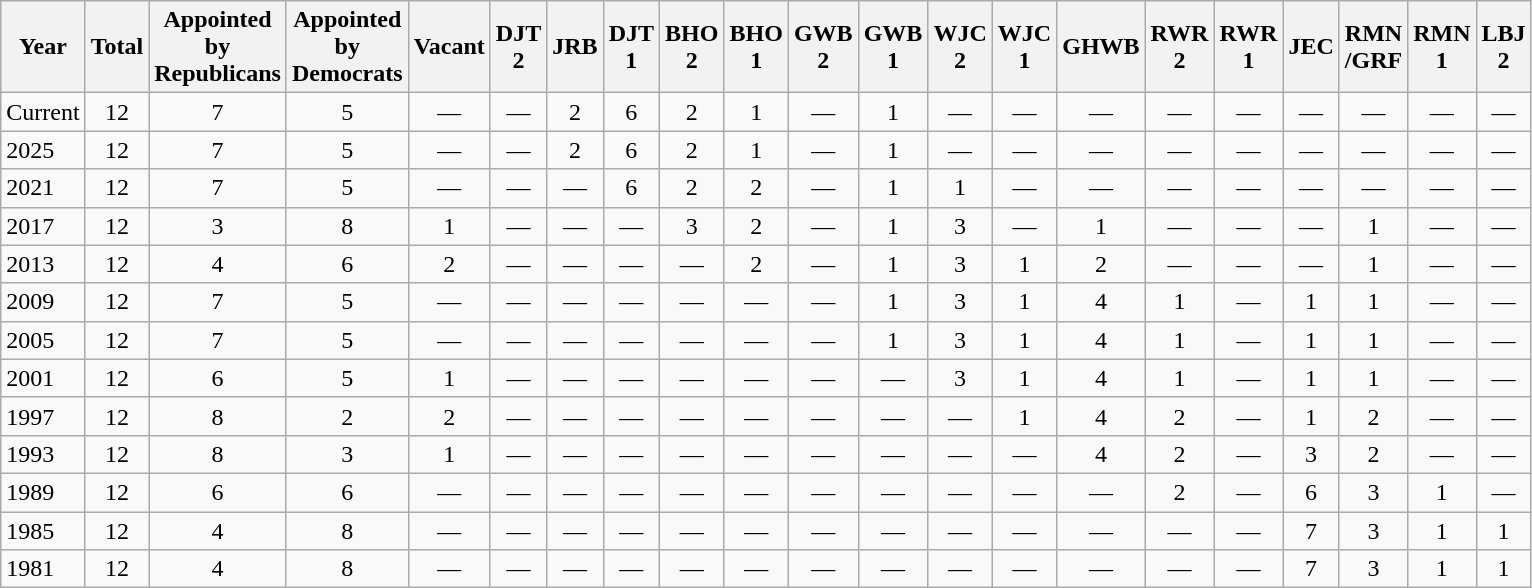<table class="wikitable" style="text-align:center;">
<tr>
<th>Year</th>
<th>Total</th>
<th>Appointed<br>by<br>Republicans</th>
<th>Appointed<br>by<br>Democrats</th>
<th>Vacant</th>
<th>DJT<br>2</th>
<th>JRB</th>
<th>DJT<br>1</th>
<th>BHO<br>2</th>
<th>BHO<br>1</th>
<th>GWB<br>2</th>
<th>GWB<br>1</th>
<th>WJC<br>2</th>
<th>WJC<br>1</th>
<th>GHWB</th>
<th>RWR<br>2</th>
<th>RWR<br>1</th>
<th>JEC</th>
<th>RMN<br>/GRF</th>
<th>RMN<br>1</th>
<th>LBJ<br>2</th>
</tr>
<tr>
<td style="text-align:left;">Current</td>
<td>12</td>
<td>7</td>
<td>5</td>
<td>—</td>
<td>—</td>
<td>2</td>
<td>6</td>
<td>2</td>
<td>1</td>
<td>—</td>
<td>1</td>
<td>—</td>
<td>—</td>
<td>—</td>
<td>—</td>
<td>—</td>
<td>—</td>
<td>—</td>
<td>—</td>
<td>—</td>
</tr>
<tr>
<td style="text-align:left;">2025</td>
<td>12</td>
<td>7</td>
<td>5</td>
<td>—</td>
<td>—</td>
<td>2</td>
<td>6</td>
<td>2</td>
<td>1</td>
<td>—</td>
<td>1</td>
<td>—</td>
<td>—</td>
<td>—</td>
<td>—</td>
<td>—</td>
<td>—</td>
<td>—</td>
<td>—</td>
<td>—</td>
</tr>
<tr>
<td style="text-align:left;">2021</td>
<td>12</td>
<td>7</td>
<td>5</td>
<td>—</td>
<td>—</td>
<td>—</td>
<td>6</td>
<td>2</td>
<td>2</td>
<td>—</td>
<td>1</td>
<td>1</td>
<td>—</td>
<td>—</td>
<td>—</td>
<td>—</td>
<td>—</td>
<td>—</td>
<td>—</td>
<td>—</td>
</tr>
<tr>
<td style="text-align:left;">2017</td>
<td>12</td>
<td>3</td>
<td>8</td>
<td>1</td>
<td>—</td>
<td>—</td>
<td>—</td>
<td>3</td>
<td>2</td>
<td>—</td>
<td>1</td>
<td>3</td>
<td>—</td>
<td>1</td>
<td>—</td>
<td>—</td>
<td>—</td>
<td>1</td>
<td>—</td>
<td>—</td>
</tr>
<tr>
<td style="text-align:left;">2013</td>
<td>12</td>
<td>4</td>
<td>6</td>
<td>2</td>
<td>—</td>
<td>—</td>
<td>—</td>
<td>—</td>
<td>2</td>
<td>—</td>
<td>1</td>
<td>3</td>
<td>1</td>
<td>2</td>
<td>—</td>
<td>—</td>
<td>—</td>
<td>1</td>
<td>—</td>
<td>—</td>
</tr>
<tr>
<td style="text-align:left;">2009</td>
<td>12</td>
<td>7</td>
<td>5</td>
<td>—</td>
<td>—</td>
<td>—</td>
<td>—</td>
<td>—</td>
<td>—</td>
<td>—</td>
<td>1</td>
<td>3</td>
<td>1</td>
<td>4</td>
<td>1</td>
<td>—</td>
<td>1</td>
<td>1</td>
<td>—</td>
<td>—</td>
</tr>
<tr>
<td style="text-align:left;">2005</td>
<td>12</td>
<td>7</td>
<td>5</td>
<td>—</td>
<td>—</td>
<td>—</td>
<td>—</td>
<td>—</td>
<td>—</td>
<td>—</td>
<td>1</td>
<td>3</td>
<td>1</td>
<td>4</td>
<td>1</td>
<td>—</td>
<td>1</td>
<td>1</td>
<td>—</td>
<td>—</td>
</tr>
<tr>
<td style="text-align:left;">2001</td>
<td>12</td>
<td>6</td>
<td>5</td>
<td>1</td>
<td>—</td>
<td>—</td>
<td>—</td>
<td>—</td>
<td>—</td>
<td>—</td>
<td>—</td>
<td>3</td>
<td>1</td>
<td>4</td>
<td>1</td>
<td>—</td>
<td>1</td>
<td>1</td>
<td>—</td>
<td>—</td>
</tr>
<tr>
<td style="text-align:left;">1997</td>
<td>12</td>
<td>8</td>
<td>2</td>
<td>2</td>
<td>—</td>
<td>—</td>
<td>—</td>
<td>—</td>
<td>—</td>
<td>—</td>
<td>—</td>
<td>—</td>
<td>1</td>
<td>4</td>
<td>2</td>
<td>—</td>
<td>1</td>
<td>2</td>
<td>—</td>
<td>—</td>
</tr>
<tr>
<td style="text-align:left;">1993</td>
<td>12</td>
<td>8</td>
<td>3</td>
<td>1</td>
<td>—</td>
<td>—</td>
<td>—</td>
<td>—</td>
<td>—</td>
<td>—</td>
<td>—</td>
<td>—</td>
<td>—</td>
<td>4</td>
<td>2</td>
<td>—</td>
<td>3</td>
<td>2</td>
<td>—</td>
<td>—</td>
</tr>
<tr>
<td style="text-align:left;">1989</td>
<td>12</td>
<td>6</td>
<td>6</td>
<td>—</td>
<td>—</td>
<td>—</td>
<td>—</td>
<td>—</td>
<td>—</td>
<td>—</td>
<td>—</td>
<td>—</td>
<td>—</td>
<td>—</td>
<td>2</td>
<td>—</td>
<td>6</td>
<td>3</td>
<td>1</td>
<td>—</td>
</tr>
<tr>
<td style="text-align:left;">1985</td>
<td>12</td>
<td>4</td>
<td>8</td>
<td>—</td>
<td>—</td>
<td>—</td>
<td>—</td>
<td>—</td>
<td>—</td>
<td>—</td>
<td>—</td>
<td>—</td>
<td>—</td>
<td>—</td>
<td>—</td>
<td>—</td>
<td>7</td>
<td>3</td>
<td>1</td>
<td>1</td>
</tr>
<tr>
<td style="text-align:left;">1981</td>
<td>12</td>
<td>4</td>
<td>8</td>
<td>—</td>
<td>—</td>
<td>—</td>
<td>—</td>
<td>—</td>
<td>—</td>
<td>—</td>
<td>—</td>
<td>—</td>
<td>—</td>
<td>—</td>
<td>—</td>
<td>—</td>
<td>7</td>
<td>3</td>
<td>1</td>
<td>1</td>
</tr>
</table>
